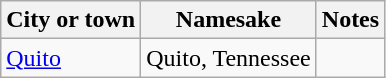<table class="wikitable">
<tr>
<th>City or town</th>
<th>Namesake</th>
<th>Notes</th>
</tr>
<tr>
<td><a href='#'>Quito</a></td>
<td>Quito, Tennessee</td>
<td></td>
</tr>
</table>
